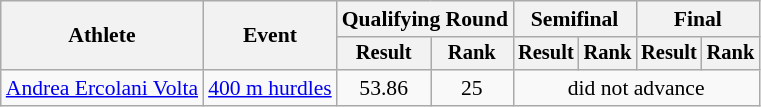<table class="wikitable" style="font-size:90%">
<tr>
<th rowspan="2">Athlete</th>
<th rowspan="2">Event</th>
<th colspan="2">Qualifying Round</th>
<th colspan="2">Semifinal</th>
<th colspan="2">Final</th>
</tr>
<tr style="font-size:95%">
<th>Result</th>
<th>Rank</th>
<th>Result</th>
<th>Rank</th>
<th>Result</th>
<th>Rank</th>
</tr>
<tr align=center>
<td align=left><a href='#'>Andrea Ercolani Volta</a></td>
<td align=left rowspan=1><a href='#'>400 m hurdles</a></td>
<td>53.86</td>
<td>25</td>
<td colspan=4>did not advance</td>
</tr>
</table>
